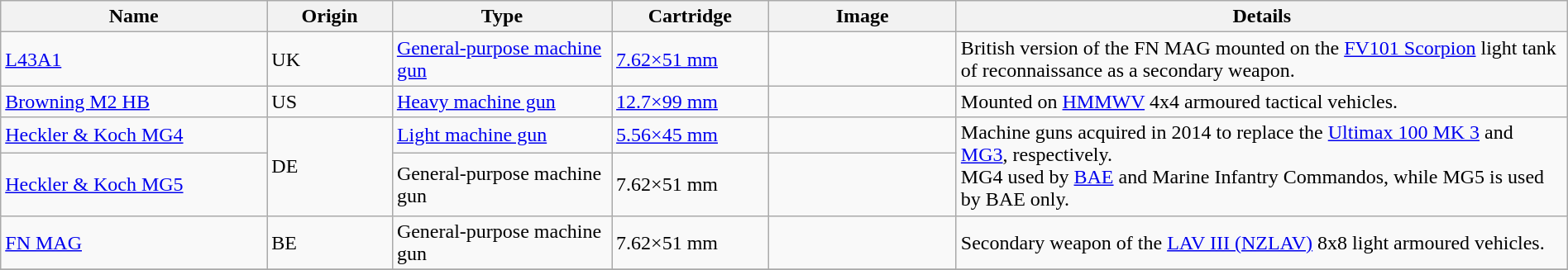<table class="wikitable" border="0" style="width:100%">
<tr>
<th style="text-align: center; width:17%;">Name</th>
<th style="text-align: center; width:8%;">Origin</th>
<th style="text-align: center; width:14%;">Type</th>
<th style="text-align: center; width:10%;">Cartridge</th>
<th style="text-align: center; width:12%;">Image</th>
<th style="text-align: center; width:44%;">Details</th>
</tr>
<tr>
<td><a href='#'>L43A1</a></td>
<td> UK</td>
<td><a href='#'>General-purpose machine gun</a></td>
<td><a href='#'>7.62×51 mm</a></td>
<td></td>
<td>British version of the FN MAG mounted on the <a href='#'>FV101 Scorpion</a> light tank of reconnaissance as a secondary weapon.</td>
</tr>
<tr>
<td><a href='#'>Browning M2 HB</a></td>
<td> US</td>
<td><a href='#'>Heavy machine gun</a></td>
<td><a href='#'>12.7×99 mm</a></td>
<td></td>
<td>Mounted on <a href='#'>HMMWV</a> 4x4 armoured tactical vehicles.</td>
</tr>
<tr>
<td><a href='#'>Heckler & Koch MG4</a></td>
<td rowspan="2"> DE</td>
<td><a href='#'>Light machine gun</a></td>
<td><a href='#'>5.56×45 mm</a></td>
<td></td>
<td rowspan="2">Machine guns acquired in 2014 to replace the <a href='#'>Ultimax 100 MK 3</a> and <a href='#'>MG3</a>, respectively.<br>MG4 used by <a href='#'>BAE</a> and Marine Infantry Commandos, while MG5 is used by BAE only.</td>
</tr>
<tr>
<td><a href='#'>Heckler & Koch MG5</a></td>
<td>General-purpose machine gun</td>
<td>7.62×51 mm</td>
<td></td>
</tr>
<tr>
<td><a href='#'>FN MAG</a></td>
<td> BE</td>
<td>General-purpose machine gun</td>
<td>7.62×51 mm</td>
<td></td>
<td>Secondary weapon of the <a href='#'>LAV III (NZLAV)</a> 8x8 light armoured vehicles.</td>
</tr>
<tr>
</tr>
</table>
